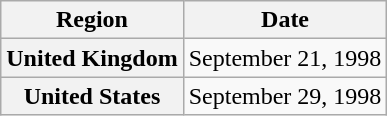<table class="wikitable plainrowheaders">
<tr>
<th>Region</th>
<th>Date</th>
</tr>
<tr>
<th scope="row">United Kingdom</th>
<td>September 21, 1998</td>
</tr>
<tr>
<th scope="row">United States</th>
<td>September 29, 1998</td>
</tr>
</table>
